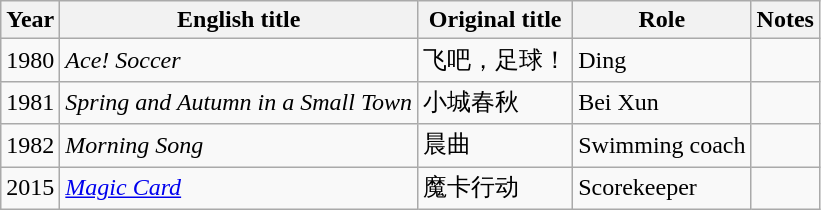<table class="wikitable sortable">
<tr>
<th>Year</th>
<th>English title</th>
<th>Original title</th>
<th>Role</th>
<th class="unsortable">Notes</th>
</tr>
<tr>
<td>1980</td>
<td><em>Ace! Soccer</em></td>
<td>飞吧，足球！</td>
<td>Ding</td>
<td></td>
</tr>
<tr>
<td>1981</td>
<td><em>Spring and Autumn in a Small Town</em></td>
<td>小城春秋</td>
<td>Bei Xun</td>
<td></td>
</tr>
<tr>
<td>1982</td>
<td><em>Morning Song</em></td>
<td>晨曲</td>
<td>Swimming coach</td>
<td></td>
</tr>
<tr>
<td>2015</td>
<td><em><a href='#'>Magic Card</a></em></td>
<td>魔卡行动</td>
<td>Scorekeeper</td>
<td></td>
</tr>
</table>
